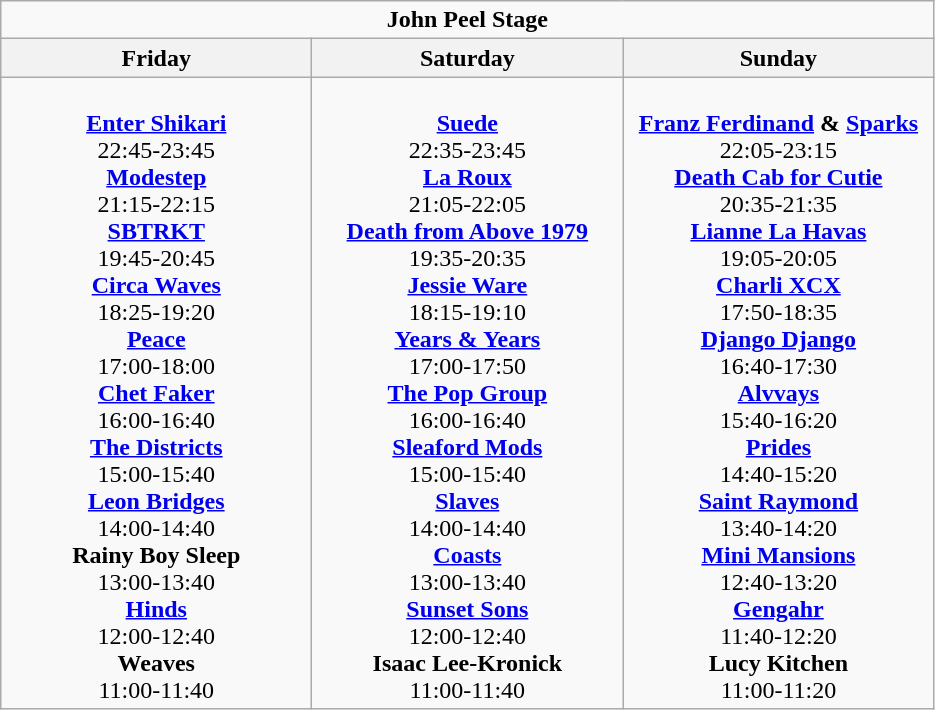<table class="wikitable">
<tr>
<td colspan="3" style="text-align:center;"><strong>John Peel Stage</strong></td>
</tr>
<tr>
<th>Friday</th>
<th>Saturday</th>
<th>Sunday</th>
</tr>
<tr>
<td style="text-align:center; vertical-align:top; width:200px;"><br><strong><a href='#'>Enter Shikari</a></strong>
<br>22:45-23:45
<br><strong><a href='#'>Modestep</a></strong>
<br>21:15-22:15
<br><strong><a href='#'>SBTRKT</a></strong>
<br>19:45-20:45
<br><strong><a href='#'>Circa Waves</a></strong>
<br>18:25-19:20
<br><strong><a href='#'>Peace</a></strong>
<br>17:00-18:00
<br><strong><a href='#'>Chet Faker</a></strong>
<br>16:00-16:40
<br><strong><a href='#'>The Districts</a></strong>
<br>15:00-15:40
<br><strong><a href='#'>Leon Bridges</a></strong>
<br>14:00-14:40
<br><strong>Rainy Boy Sleep</strong>
<br>13:00-13:40
<br><strong><a href='#'>Hinds</a></strong>
<br>12:00-12:40
<br><strong>Weaves</strong>
<br>11:00-11:40</td>
<td style="text-align:center; vertical-align:top; width:200px;"><br><strong><a href='#'>Suede</a></strong>
<br>22:35-23:45
<br><strong><a href='#'>La Roux</a></strong>
<br>21:05-22:05
<br><strong><a href='#'>Death from Above 1979</a></strong>
<br>19:35-20:35
<br><strong><a href='#'>Jessie Ware</a></strong>
<br>18:15-19:10
<br><strong><a href='#'>Years & Years</a></strong>
<br>17:00-17:50
<br><strong><a href='#'>The Pop Group</a></strong>
<br>16:00-16:40
<br><strong><a href='#'>Sleaford Mods</a></strong>
<br>15:00-15:40
<br><strong><a href='#'>Slaves</a></strong>
<br>14:00-14:40
<br><strong><a href='#'>Coasts</a></strong>
<br>13:00-13:40
<br><strong><a href='#'>Sunset Sons</a></strong>
<br>12:00-12:40
<br><strong>Isaac Lee-Kronick</strong>
<br>11:00-11:40</td>
<td style="text-align:center; vertical-align:top; width:200px;"><br><strong><a href='#'>Franz Ferdinand</a> & <a href='#'>Sparks</a></strong>
<br>22:05-23:15
<br><strong><a href='#'>Death Cab for Cutie</a></strong>
<br>20:35-21:35
<br><strong><a href='#'>Lianne La Havas</a></strong>
<br>19:05-20:05
<br><strong><a href='#'>Charli XCX</a></strong>
<br>17:50-18:35
<br><strong><a href='#'>Django Django</a></strong>
<br>16:40-17:30
<br><strong><a href='#'>Alvvays</a></strong>
<br>15:40-16:20
<br><strong><a href='#'>Prides</a></strong>
<br>14:40-15:20
<br><strong><a href='#'>Saint Raymond</a></strong>
<br>13:40-14:20
<br><strong><a href='#'>Mini Mansions</a></strong>
<br>12:40-13:20
<br><strong><a href='#'>Gengahr</a></strong>
<br>11:40-12:20
<br><strong>Lucy Kitchen</strong>
<br>11:00-11:20</td>
</tr>
</table>
